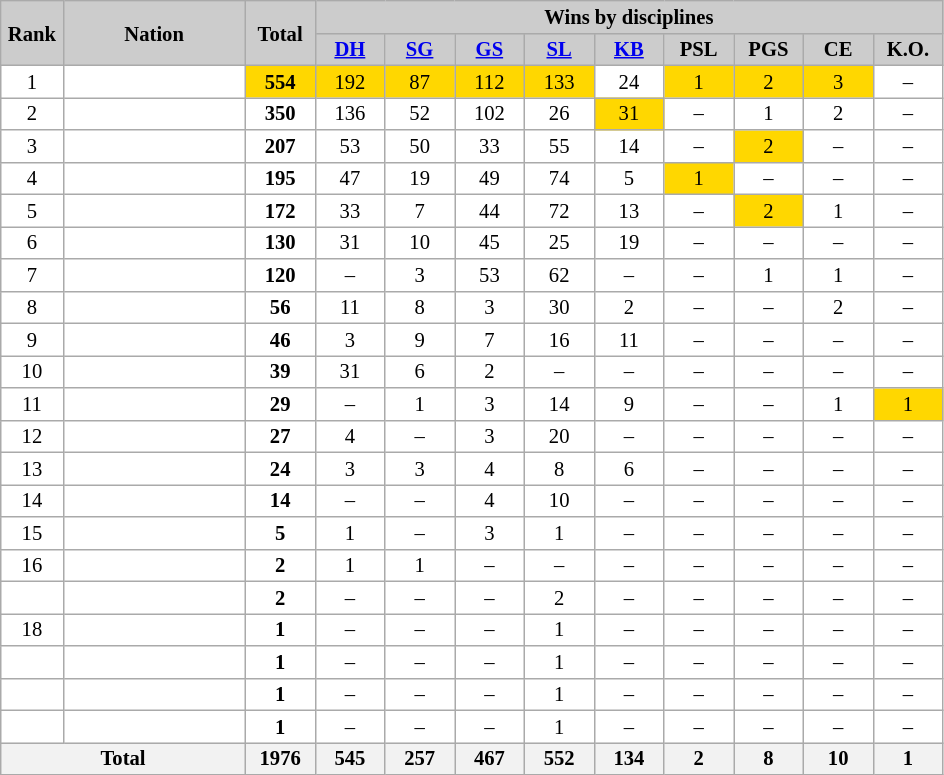<table class="wikitable plainrowheaders" style="background:#fff; font-size:86%; line-height:15px; border:grey solid 1px; border-collapse:collapse">
<tr style="background:#ccc; text-align:center;">
<th style="background-color: #ccc;" width="35" rowspan="2">Rank</th>
<th style="background-color: #ccc;" width="115" rowspan="2">Nation</th>
<th style="background-color: #ccc;" rowspan="2 "width="40">Total</th>
<th style="background-color: #ccc;" colspan="9">Wins by disciplines</th>
</tr>
<tr>
<th style="background-color: #ccc;" width="40"><a href='#'>DH</a></th>
<th style="background-color: #ccc;" width="40"><a href='#'>SG</a></th>
<th style="background-color: #ccc;" width="40"><a href='#'>GS</a></th>
<th style="background-color: #ccc;" width="40"><a href='#'>SL</a></th>
<th style="background-color: #ccc;" width="40"><a href='#'>KB</a></th>
<th style="background-color: #ccc;" width="40">PSL</th>
<th style="background-color: #ccc;" width="40">PGS</th>
<th style="background-color: #ccc;" width="40">CE</th>
<th style="background-color: #ccc;" width="40">K.O.</th>
</tr>
<tr align=center>
<td>1</td>
<td align=left></td>
<td bgcolor=gold><strong>554</strong></td>
<td bgcolor=gold>192</td>
<td bgcolor=gold>87</td>
<td bgcolor=gold>112</td>
<td bgcolor=gold>133</td>
<td>24</td>
<td bgcolor=gold>1</td>
<td bgcolor=gold>2</td>
<td bgcolor=gold>3</td>
<td>–</td>
</tr>
<tr align=center>
<td>2</td>
<td align=left>  </td>
<td><strong>350</strong></td>
<td>136</td>
<td>52</td>
<td>102</td>
<td>26</td>
<td bgcolor=gold>31</td>
<td>–</td>
<td>1</td>
<td>2</td>
<td>–</td>
</tr>
<tr align=center>
<td>3</td>
<td align=left></td>
<td><strong>207</strong></td>
<td>53</td>
<td>50</td>
<td>33</td>
<td>55</td>
<td>14</td>
<td>–</td>
<td bgcolor=gold>2</td>
<td>–</td>
<td>–</td>
</tr>
<tr align=center>
<td>4</td>
<td align=left></td>
<td><strong>195</strong></td>
<td>47</td>
<td>19</td>
<td>49</td>
<td>74</td>
<td>5</td>
<td bgcolor=gold>1</td>
<td>–</td>
<td>–</td>
<td>–</td>
</tr>
<tr align=center>
<td>5</td>
<td align=left></td>
<td><strong>172</strong></td>
<td>33</td>
<td>7</td>
<td>44</td>
<td>72</td>
<td>13</td>
<td>–</td>
<td bgcolor=gold>2</td>
<td>1</td>
<td>–</td>
</tr>
<tr align=center>
<td>6</td>
<td align=left></td>
<td><strong>130</strong></td>
<td>31</td>
<td>10</td>
<td>45</td>
<td>25</td>
<td>19</td>
<td>–</td>
<td>–</td>
<td>–</td>
<td>–</td>
</tr>
<tr align=center>
<td>7</td>
<td align=left></td>
<td><strong>120</strong></td>
<td>–</td>
<td>3</td>
<td>53</td>
<td>62</td>
<td>–</td>
<td>–</td>
<td>1</td>
<td>1</td>
<td>–</td>
</tr>
<tr align=center>
<td>8</td>
<td align=left></td>
<td><strong>56</strong></td>
<td>11</td>
<td>8</td>
<td>3</td>
<td>30</td>
<td>2</td>
<td>–</td>
<td>–</td>
<td>2</td>
<td>–</td>
</tr>
<tr align=center>
<td>9</td>
<td align=left></td>
<td><strong>46</strong></td>
<td>3</td>
<td>9</td>
<td>7</td>
<td>16</td>
<td>11</td>
<td>–</td>
<td>–</td>
<td>–</td>
<td>–</td>
</tr>
<tr align=center>
<td>10</td>
<td align=left></td>
<td><strong>39</strong></td>
<td>31</td>
<td>6</td>
<td>2</td>
<td>–</td>
<td>–</td>
<td>–</td>
<td>–</td>
<td>–</td>
<td>–</td>
</tr>
<tr align=center>
<td>11</td>
<td align=left></td>
<td><strong>29</strong></td>
<td>–</td>
<td>1</td>
<td>3</td>
<td>14</td>
<td>9</td>
<td>–</td>
<td>–</td>
<td>1</td>
<td bgcolor=gold>1</td>
</tr>
<tr align=center>
<td>12</td>
<td align=left></td>
<td><strong>27</strong></td>
<td>4</td>
<td>–</td>
<td>3</td>
<td>20</td>
<td>–</td>
<td>–</td>
<td>–</td>
<td>–</td>
<td>–</td>
</tr>
<tr align=center>
<td>13</td>
<td align=left></td>
<td><strong>24</strong></td>
<td>3</td>
<td>3</td>
<td>4</td>
<td>8</td>
<td>6</td>
<td>–</td>
<td>–</td>
<td>–</td>
<td>–</td>
</tr>
<tr align=center>
<td>14</td>
<td align=left></td>
<td><strong>14</strong></td>
<td>–</td>
<td>–</td>
<td>4</td>
<td>10</td>
<td>–</td>
<td>–</td>
<td>–</td>
<td>–</td>
<td>–</td>
</tr>
<tr align=center>
<td>15</td>
<td align=left></td>
<td><strong>5</strong></td>
<td>1</td>
<td>–</td>
<td>3</td>
<td>1</td>
<td>–</td>
<td>–</td>
<td>–</td>
<td>–</td>
<td>–</td>
</tr>
<tr align=center>
<td>16</td>
<td align=left></td>
<td><strong>2</strong></td>
<td>1</td>
<td>1</td>
<td>–</td>
<td>–</td>
<td>–</td>
<td>–</td>
<td>–</td>
<td>–</td>
<td>–</td>
</tr>
<tr align=center>
<td></td>
<td align=left></td>
<td><strong>2</strong></td>
<td>–</td>
<td>–</td>
<td>–</td>
<td>2</td>
<td>–</td>
<td>–</td>
<td>–</td>
<td>–</td>
<td>–</td>
</tr>
<tr align=center>
<td>18</td>
<td align=left></td>
<td><strong>1</strong></td>
<td>–</td>
<td>–</td>
<td>–</td>
<td>1</td>
<td>–</td>
<td>–</td>
<td>–</td>
<td>–</td>
<td>–</td>
</tr>
<tr align=center>
<td></td>
<td align=left></td>
<td><strong>1</strong></td>
<td>–</td>
<td>–</td>
<td>–</td>
<td>1</td>
<td>–</td>
<td>–</td>
<td>–</td>
<td>–</td>
<td>–</td>
</tr>
<tr align=center>
<td></td>
<td align=left></td>
<td><strong>1</strong></td>
<td>–</td>
<td>–</td>
<td>–</td>
<td>1</td>
<td>–</td>
<td>–</td>
<td>–</td>
<td>–</td>
<td>–</td>
</tr>
<tr align=center>
<td></td>
<td align=left></td>
<td><strong>1</strong></td>
<td>–</td>
<td>–</td>
<td>–</td>
<td>1</td>
<td>–</td>
<td>–</td>
<td>–</td>
<td>–</td>
<td>–</td>
</tr>
<tr>
<th colspan=2>Total</th>
<th>1976</th>
<th>545</th>
<th>257</th>
<th>467</th>
<th>552</th>
<th>134</th>
<th>2</th>
<th>8</th>
<th>10</th>
<th>1</th>
</tr>
</table>
